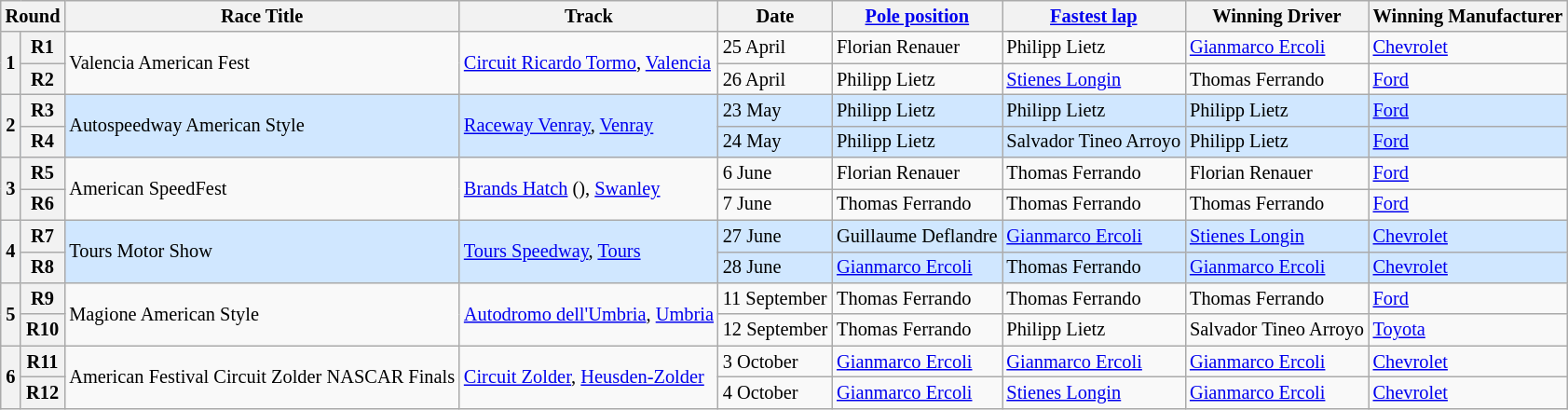<table class="wikitable" style="font-size:85%;">
<tr>
<th colspan=2>Round</th>
<th>Race Title</th>
<th>Track</th>
<th>Date</th>
<th><a href='#'>Pole position</a></th>
<th><a href='#'>Fastest lap</a></th>
<th>Winning Driver</th>
<th>Winning Manufacturer</th>
</tr>
<tr>
<th rowspan=2>1</th>
<th>R1</th>
<td rowspan=2>Valencia American Fest</td>
<td rowspan=2> <a href='#'>Circuit Ricardo Tormo</a>, <a href='#'>Valencia</a></td>
<td>25 April</td>
<td> Florian Renauer</td>
<td> Philipp Lietz</td>
<td> <a href='#'>Gianmarco Ercoli</a></td>
<td><a href='#'>Chevrolet</a></td>
</tr>
<tr>
<th>R2</th>
<td>26 April</td>
<td> Philipp Lietz</td>
<td> <a href='#'>Stienes Longin</a></td>
<td> Thomas Ferrando</td>
<td><a href='#'>Ford</a></td>
</tr>
<tr style="background:#D0E7FF;">
<th rowspan=2>2</th>
<th>R3</th>
<td rowspan=2>Autospeedway American Style</td>
<td rowspan=2> <a href='#'>Raceway Venray</a>, <a href='#'>Venray</a></td>
<td>23 May</td>
<td> Philipp Lietz</td>
<td> Philipp Lietz</td>
<td> Philipp Lietz</td>
<td><a href='#'>Ford</a></td>
</tr>
<tr style="background:#D0E7FF;">
<th>R4</th>
<td>24 May</td>
<td> Philipp Lietz</td>
<td> Salvador Tineo Arroyo</td>
<td> Philipp Lietz</td>
<td><a href='#'>Ford</a></td>
</tr>
<tr>
<th rowspan=2>3</th>
<th>R5</th>
<td rowspan=2>American SpeedFest</td>
<td rowspan=2> <a href='#'>Brands Hatch</a> (), <a href='#'>Swanley</a></td>
<td>6 June</td>
<td> Florian Renauer</td>
<td> Thomas Ferrando</td>
<td> Florian Renauer</td>
<td><a href='#'>Ford</a></td>
</tr>
<tr>
<th>R6</th>
<td>7 June</td>
<td> Thomas Ferrando</td>
<td> Thomas Ferrando</td>
<td> Thomas Ferrando</td>
<td><a href='#'>Ford</a></td>
</tr>
<tr style="background:#D0E7FF;">
<th rowspan=2>4</th>
<th>R7</th>
<td rowspan=2>Tours Motor Show</td>
<td rowspan=2> <a href='#'>Tours Speedway</a>, <a href='#'>Tours</a></td>
<td>27 June</td>
<td> Guillaume Deflandre</td>
<td> <a href='#'>Gianmarco Ercoli</a></td>
<td> <a href='#'>Stienes Longin</a></td>
<td><a href='#'>Chevrolet</a></td>
</tr>
<tr style="background:#D0E7FF;">
<th>R8</th>
<td>28 June</td>
<td> <a href='#'>Gianmarco Ercoli</a></td>
<td> Thomas Ferrando</td>
<td> <a href='#'>Gianmarco Ercoli</a></td>
<td><a href='#'>Chevrolet</a></td>
</tr>
<tr>
<th rowspan=2>5</th>
<th>R9</th>
<td rowspan=2>Magione American Style</td>
<td rowspan=2> <a href='#'>Autodromo dell'Umbria</a>, <a href='#'>Umbria</a></td>
<td>11 September</td>
<td> Thomas Ferrando</td>
<td> Thomas Ferrando</td>
<td> Thomas Ferrando</td>
<td><a href='#'>Ford</a></td>
</tr>
<tr>
<th>R10</th>
<td>12 September</td>
<td> Thomas Ferrando</td>
<td> Philipp Lietz</td>
<td> Salvador Tineo Arroyo</td>
<td><a href='#'>Toyota</a></td>
</tr>
<tr>
<th rowspan=2>6</th>
<th>R11</th>
<td rowspan=2>American Festival Circuit Zolder NASCAR Finals</td>
<td rowspan=2> <a href='#'>Circuit Zolder</a>, <a href='#'>Heusden-Zolder</a></td>
<td>3 October</td>
<td> <a href='#'>Gianmarco Ercoli</a></td>
<td> <a href='#'>Gianmarco Ercoli</a></td>
<td> <a href='#'>Gianmarco Ercoli</a></td>
<td><a href='#'>Chevrolet</a></td>
</tr>
<tr>
<th>R12</th>
<td>4 October</td>
<td> <a href='#'>Gianmarco Ercoli</a></td>
<td> <a href='#'>Stienes Longin</a></td>
<td> <a href='#'>Gianmarco Ercoli</a></td>
<td><a href='#'>Chevrolet</a></td>
</tr>
</table>
